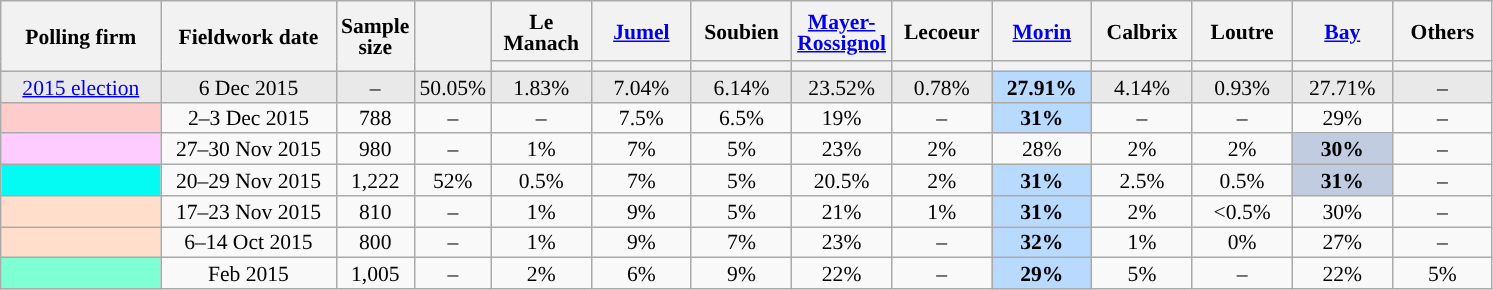<table class="wikitable sortable" style="text-align:center;font-size:90%;line-height:14px;">
<tr style="height:40px;">
<th style="width:100px;" rowspan="2">Polling firm</th>
<th style="width:110px;" rowspan="2">Fieldwork date</th>
<th style="width:35px;" rowspan="2">Sample<br>size</th>
<th style="width:30px;" rowspan="2"></th>
<th class="unsortable" style="width:60px;">Le Manach<br></th>
<th class="unsortable" style="width:60px;"><a href='#'>Jumel</a><br></th>
<th class="unsortable" style="width:60px;">Soubien<br></th>
<th class="unsortable" style="width:60px;"><a href='#'>Mayer-Rossignol</a><br></th>
<th class="unsortable" style="width:60px;">Lecoeur<br></th>
<th class="unsortable" style="width:60px;"><a href='#'>Morin</a><br></th>
<th class="unsortable" style="width:60px;">Calbrix<br></th>
<th class="unsortable" style="width:60px;">Loutre<br></th>
<th class="unsortable" style="width:60px;"><a href='#'>Bay</a><br></th>
<th class="unsortable" style="width:60px;">Others</th>
</tr>
<tr>
<th style="background:"></th>
<th style="background:"></th>
<th style="background:"></th>
<th style="background:"></th>
<th style="background:"></th>
<th style="background:"></th>
<th style="background:"></th>
<th style="background:"></th>
<th style="background:"></th>
<th style="background:"></th>
</tr>
<tr style="background:#E9E9E9;">
<td><a href='#'>2015 election</a></td>
<td data-sort-value="2015-12-06">6 Dec 2015</td>
<td>–</td>
<td>50.05%</td>
<td>1.83%</td>
<td>7.04%</td>
<td>6.14%</td>
<td>23.52%</td>
<td>0.78%</td>
<td style="background:#B9DAFF;"><strong>27.91%</strong></td>
<td>4.14%</td>
<td>0.93%</td>
<td>27.71%</td>
<td>–</td>
</tr>
<tr>
<td style="background:#FFCCCC;"></td>
<td data-sort-value="2015-12-03">2–3 Dec 2015</td>
<td>788</td>
<td>–</td>
<td>–</td>
<td>7.5%</td>
<td>6.5%</td>
<td>19%</td>
<td>–</td>
<td style="background:#B9DAFF;"><strong>31%</strong></td>
<td>–</td>
<td>–</td>
<td>29%</td>
<td>–</td>
</tr>
<tr>
<td style="background:#FFCCFF;"></td>
<td data-sort-value="2015-11-30">27–30 Nov 2015</td>
<td>980</td>
<td>–</td>
<td>1%</td>
<td>7%</td>
<td>5%</td>
<td>23%</td>
<td>2%</td>
<td>28%</td>
<td>2%</td>
<td>2%</td>
<td style="background:#C1CCE1;"><strong>30%</strong></td>
<td>–</td>
</tr>
<tr>
<td style="background:#04FBF4;"></td>
<td data-sort-value="2015-11-29">20–29 Nov 2015</td>
<td>1,222</td>
<td>52%</td>
<td>0.5%</td>
<td>7%</td>
<td>5%</td>
<td>20.5%</td>
<td>2%</td>
<td style="background:#B9DAFF;"><strong>31%</strong></td>
<td>2.5%</td>
<td>0.5%</td>
<td style="background:#C1CCE1;"><strong>31%</strong></td>
<td>–</td>
</tr>
<tr>
<td style="background:#FFDFCC;"></td>
<td data-sort-value="2015-11-23">17–23 Nov 2015</td>
<td>810</td>
<td>–</td>
<td>1%</td>
<td>9%</td>
<td>5%</td>
<td>21%</td>
<td>1%</td>
<td style="background:#B9DAFF;"><strong>31%</strong></td>
<td>2%</td>
<td data-sort-value="0%"><0.5%</td>
<td>30%</td>
<td>–</td>
</tr>
<tr>
<td style="background:#FFDFCC;"></td>
<td data-sort-value="2015-10-14">6–14 Oct 2015</td>
<td>800</td>
<td>–</td>
<td>1%</td>
<td>9%</td>
<td>7%</td>
<td>23%</td>
<td>–</td>
<td style="background:#B9DAFF;"><strong>32%</strong></td>
<td>1%</td>
<td>0%</td>
<td>27%</td>
<td>–</td>
</tr>
<tr>
<td style="background:aquamarine;"></td>
<td data-sort-value="2015-02">Feb 2015</td>
<td>1,005</td>
<td>–</td>
<td>2%</td>
<td>6%</td>
<td>9%</td>
<td>22%</td>
<td>–</td>
<td style="background:#B9DAFF;"><strong>29%</strong></td>
<td>5%</td>
<td>–</td>
<td>22%</td>
<td>5%</td>
</tr>
</table>
